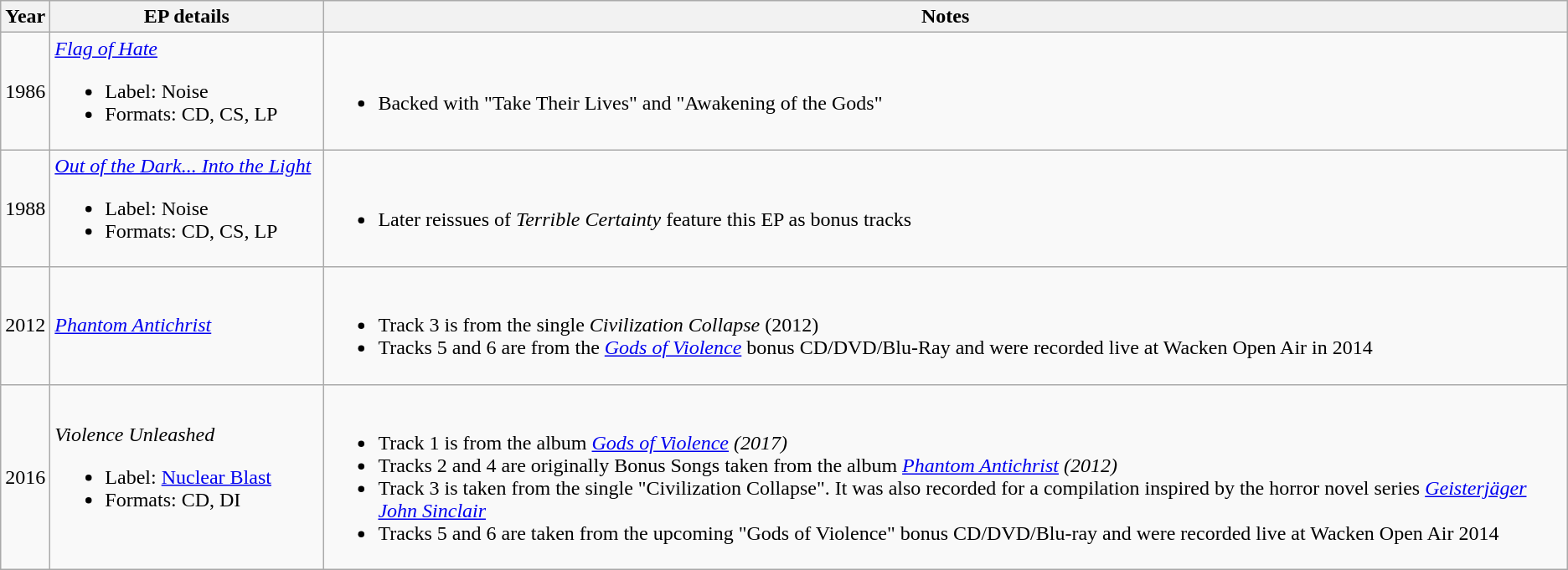<table class="wikitable" border="1">
<tr>
<th>Year</th>
<th width="210">EP details</th>
<th>Notes</th>
</tr>
<tr>
<td align="center">1986</td>
<td><em><a href='#'>Flag of Hate</a></em><br><ul><li>Label: Noise</li><li>Formats: CD, CS, LP</li></ul></td>
<td><br><ul><li>Backed with "Take Their Lives" and "Awakening of the Gods"</li></ul></td>
</tr>
<tr>
<td align="center">1988</td>
<td><em><a href='#'>Out of the Dark... Into the Light</a></em><br><ul><li>Label: Noise</li><li>Formats: CD, CS, LP</li></ul></td>
<td><br><ul><li>Later reissues of <em>Terrible Certainty</em> feature this EP as bonus tracks</li></ul></td>
</tr>
<tr>
<td>2012</td>
<td><em><a href='#'>Phantom Antichrist</a></em></td>
<td><br><ul><li>Track 3 is from the single <em>Civilization Collapse</em> (2012)</li><li>Tracks 5 and 6 are from the <em><a href='#'>Gods of Violence</a></em> bonus CD/DVD/Blu-Ray and were recorded live at Wacken Open Air in 2014</li></ul></td>
</tr>
<tr>
<td>2016</td>
<td><em>Violence Unleashed</em><br><ul><li>Label: <a href='#'>Nuclear Blast</a></li><li>Formats: CD, DI</li></ul></td>
<td><br><ul><li>Track 1 is from the album <em><a href='#'>Gods of Violence</a> (2017)</em></li><li>Tracks 2 and 4 are originally Bonus Songs taken from the album <em><a href='#'>Phantom Antichrist</a> (2012)</em></li><li>Track 3 is taken from the single "Civilization Collapse". It was also recorded for a compilation inspired by the horror novel series <em><a href='#'>Geisterjäger John Sinclair</a></em></li><li>Tracks 5 and 6 are taken from the upcoming "Gods of Violence" bonus CD/DVD/Blu-ray and were recorded live at Wacken Open Air 2014</li></ul></td>
</tr>
</table>
